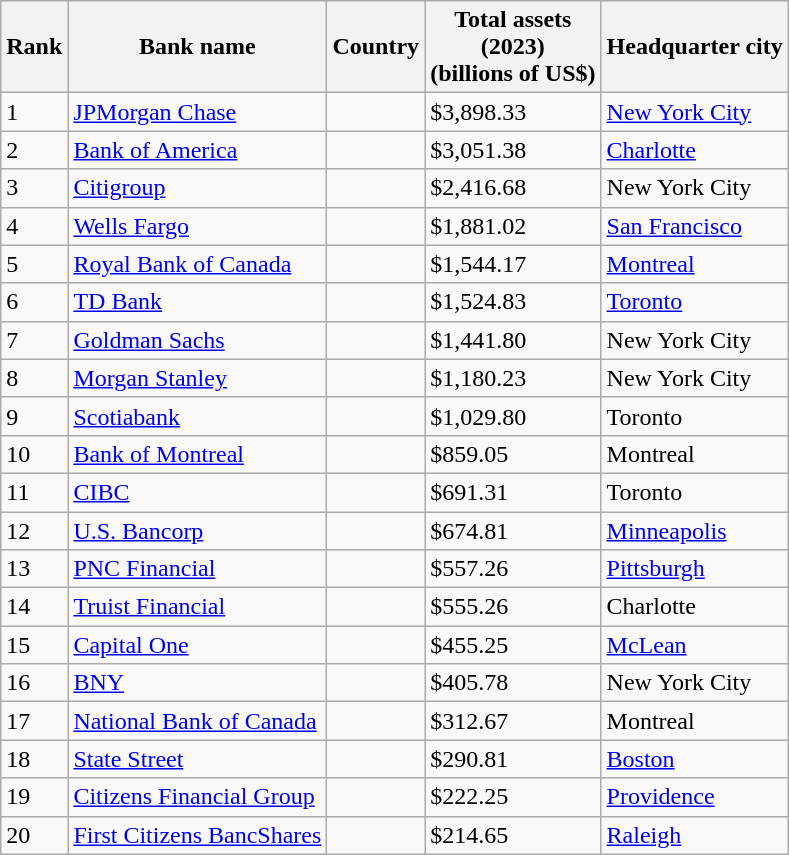<table class="wikitable sortable" align="center">
<tr ---->
<th>Rank</th>
<th>Bank name</th>
<th>Country</th>
<th>Total assets<br>(2023)<br>(billions of US$)</th>
<th>Headquarter city</th>
</tr>
<tr>
<td>1</td>
<td align=><a href='#'>JPMorgan Chase</a></td>
<td align=></td>
<td>$3,898.33</td>
<td><a href='#'>New York City</a></td>
</tr>
<tr>
<td>2</td>
<td align=><a href='#'>Bank of America</a></td>
<td align=></td>
<td>$3,051.38</td>
<td><a href='#'>Charlotte</a></td>
</tr>
<tr>
<td>3</td>
<td align=><a href='#'>Citigroup</a></td>
<td align=></td>
<td>$2,416.68</td>
<td>New York City</td>
</tr>
<tr>
<td>4</td>
<td align=><a href='#'>Wells Fargo</a></td>
<td align=></td>
<td>$1,881.02</td>
<td><a href='#'>San Francisco</a></td>
</tr>
<tr>
<td>5</td>
<td align=""><a href='#'>Royal Bank of Canada</a></td>
<td align=""></td>
<td>$1,544.17</td>
<td><a href='#'>Montreal</a></td>
</tr>
<tr>
<td>6</td>
<td align=""><a href='#'>TD Bank</a></td>
<td align=""></td>
<td>$1,524.83</td>
<td><a href='#'>Toronto</a></td>
</tr>
<tr>
<td>7</td>
<td align=><a href='#'>Goldman Sachs</a></td>
<td align=></td>
<td>$1,441.80</td>
<td>New York City</td>
</tr>
<tr>
<td>8</td>
<td align=""><a href='#'>Morgan Stanley</a></td>
<td align=""></td>
<td>$1,180.23</td>
<td>New York City</td>
</tr>
<tr>
<td>9</td>
<td align=""><a href='#'>Scotiabank</a></td>
<td align=""></td>
<td>$1,029.80</td>
<td>Toronto</td>
</tr>
<tr>
<td>10</td>
<td align=""><a href='#'>Bank of Montreal</a></td>
<td align=""></td>
<td>$859.05</td>
<td>Montreal</td>
</tr>
<tr>
<td>11</td>
<td align=><a href='#'>CIBC</a></td>
<td align=></td>
<td>$691.31</td>
<td>Toronto</td>
</tr>
<tr>
<td>12</td>
<td align=><a href='#'>U.S. Bancorp</a></td>
<td align=></td>
<td>$674.81</td>
<td><a href='#'>Minneapolis</a></td>
</tr>
<tr>
<td>13</td>
<td align=""><a href='#'>PNC Financial</a></td>
<td align=""></td>
<td>$557.26</td>
<td><a href='#'>Pittsburgh</a></td>
</tr>
<tr>
<td>14</td>
<td align=""><a href='#'>Truist Financial</a></td>
<td align=""></td>
<td>$555.26</td>
<td>Charlotte</td>
</tr>
<tr>
<td>15</td>
<td align=><a href='#'>Capital One</a></td>
<td align=></td>
<td>$455.25</td>
<td><a href='#'>McLean</a></td>
</tr>
<tr>
<td>16</td>
<td><a href='#'>BNY</a></td>
<td></td>
<td>$405.78</td>
<td>New York City</td>
</tr>
<tr>
<td>17</td>
<td><a href='#'>National Bank of Canada</a></td>
<td></td>
<td>$312.67</td>
<td>Montreal</td>
</tr>
<tr>
<td>18</td>
<td><a href='#'>State Street</a></td>
<td></td>
<td>$290.81</td>
<td><a href='#'>Boston</a></td>
</tr>
<tr>
<td>19</td>
<td><a href='#'>Citizens Financial Group</a></td>
<td></td>
<td>$222.25</td>
<td><a href='#'>Providence</a></td>
</tr>
<tr>
<td>20</td>
<td><a href='#'>First Citizens BancShares</a></td>
<td></td>
<td>$214.65</td>
<td><a href='#'>Raleigh</a></td>
</tr>
</table>
